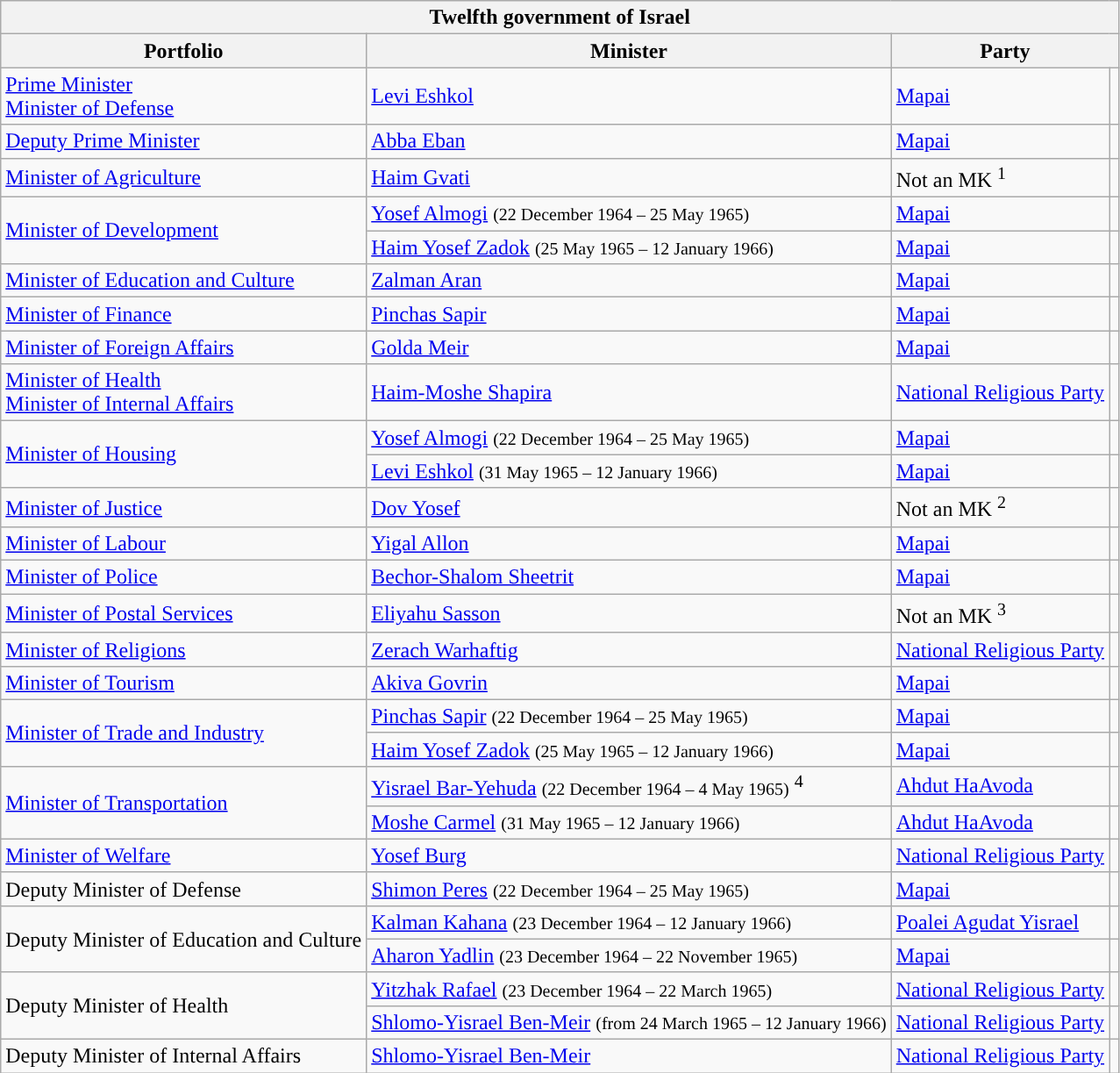<table class="wikitable sortable" style="text-align:left">
<tr>
<th colspan="4">Twelfth government of Israel</th>
</tr>
<tr>
<th>Portfolio</th>
<th>Minister</th>
<th colspan="2">Party</th>
</tr>
<tr>
<td><a href='#'>Prime Minister</a><br><a href='#'>Minister of Defense</a></td>
<td><a href='#'>Levi Eshkol</a></td>
<td><a href='#'>Mapai</a></td>
<td style="background:"></td>
</tr>
<tr>
<td><a href='#'>Deputy Prime Minister</a></td>
<td><a href='#'>Abba Eban</a></td>
<td><a href='#'>Mapai</a></td>
<td style="background:"></td>
</tr>
<tr>
<td><a href='#'>Minister of Agriculture</a></td>
<td><a href='#'>Haim Gvati</a></td>
<td>Not an MK <sup>1</sup></td>
<td style="background:"></td>
</tr>
<tr>
<td rowspan=2><a href='#'>Minister of Development</a></td>
<td><a href='#'>Yosef Almogi</a> <small>(22 December 1964 – 25 May 1965)</small></td>
<td><a href='#'>Mapai</a></td>
<td style="background:"></td>
</tr>
<tr>
<td><a href='#'>Haim Yosef Zadok</a> <small>(25 May 1965 – 12 January 1966)</small></td>
<td><a href='#'>Mapai</a></td>
<td style="background:"></td>
</tr>
<tr>
<td><a href='#'>Minister of Education and Culture</a></td>
<td><a href='#'>Zalman Aran</a></td>
<td><a href='#'>Mapai</a></td>
<td style="background:"></td>
</tr>
<tr>
<td><a href='#'>Minister of Finance</a></td>
<td><a href='#'>Pinchas Sapir</a></td>
<td><a href='#'>Mapai</a></td>
<td style="background:"></td>
</tr>
<tr>
<td><a href='#'>Minister of Foreign Affairs</a></td>
<td><a href='#'>Golda Meir</a></td>
<td><a href='#'>Mapai</a></td>
<td style="background:"></td>
</tr>
<tr>
<td><a href='#'>Minister of Health</a><br><a href='#'>Minister of Internal Affairs</a></td>
<td><a href='#'>Haim-Moshe Shapira</a></td>
<td><a href='#'>National Religious Party</a></td>
<td style="background:"></td>
</tr>
<tr>
<td rowspan=2><a href='#'>Minister of Housing</a></td>
<td><a href='#'>Yosef Almogi</a> <small>(22 December 1964 – 25 May 1965)</small></td>
<td><a href='#'>Mapai</a></td>
<td style="background:"></td>
</tr>
<tr>
<td><a href='#'>Levi Eshkol</a> <small>(31 May 1965 – 12 January 1966)</small></td>
<td><a href='#'>Mapai</a></td>
<td style="background:"></td>
</tr>
<tr>
<td><a href='#'>Minister of Justice</a></td>
<td><a href='#'>Dov Yosef</a></td>
<td>Not an MK <sup>2</sup></td>
<td style="background:"></td>
</tr>
<tr>
<td><a href='#'>Minister of Labour</a></td>
<td><a href='#'>Yigal Allon</a></td>
<td><a href='#'>Mapai</a></td>
<td style="background:"></td>
</tr>
<tr>
<td><a href='#'>Minister of Police</a></td>
<td><a href='#'>Bechor-Shalom Sheetrit</a></td>
<td><a href='#'>Mapai</a></td>
<td style="background:"></td>
</tr>
<tr>
<td><a href='#'>Minister of Postal Services</a></td>
<td><a href='#'>Eliyahu Sasson</a></td>
<td>Not an MK <sup>3</sup></td>
<td style="background:"></td>
</tr>
<tr>
<td><a href='#'>Minister of Religions</a></td>
<td><a href='#'>Zerach Warhaftig</a></td>
<td><a href='#'>National Religious Party</a></td>
<td style="background:"></td>
</tr>
<tr>
<td><a href='#'>Minister of Tourism</a></td>
<td><a href='#'>Akiva Govrin</a></td>
<td><a href='#'>Mapai</a></td>
<td style="background:"></td>
</tr>
<tr>
<td rowspan=2><a href='#'>Minister of Trade and Industry</a></td>
<td><a href='#'>Pinchas Sapir</a> <small>(22 December 1964 – 25 May 1965)</small></td>
<td><a href='#'>Mapai</a></td>
<td style="background:"></td>
</tr>
<tr>
<td><a href='#'>Haim Yosef Zadok</a> <small>(25 May 1965 – 12 January 1966)</small></td>
<td><a href='#'>Mapai</a></td>
<td style="background:"></td>
</tr>
<tr>
<td rowspan=2><a href='#'>Minister of Transportation</a></td>
<td><a href='#'>Yisrael Bar-Yehuda</a> <small>(22 December 1964 – 4 May 1965)</small> <sup>4</sup></td>
<td><a href='#'>Ahdut HaAvoda</a></td>
<td style="background:"></td>
</tr>
<tr>
<td><a href='#'>Moshe Carmel</a> <small>(31 May 1965 – 12 January 1966)</small></td>
<td><a href='#'>Ahdut HaAvoda</a></td>
<td style="background:"></td>
</tr>
<tr>
<td><a href='#'>Minister of Welfare</a></td>
<td><a href='#'>Yosef Burg</a></td>
<td><a href='#'>National Religious Party</a></td>
<td style="background:"></td>
</tr>
<tr>
<td>Deputy Minister of Defense</td>
<td><a href='#'>Shimon Peres</a> <small>(22 December 1964 – 25 May 1965)</small></td>
<td><a href='#'>Mapai</a></td>
<td style="background:"></td>
</tr>
<tr>
<td rowspan=2>Deputy Minister of Education and Culture</td>
<td><a href='#'>Kalman Kahana</a> <small>(23 December 1964 – 12 January 1966)</small></td>
<td><a href='#'>Poalei Agudat Yisrael</a></td>
<td style="background:"></td>
</tr>
<tr>
<td><a href='#'>Aharon Yadlin</a> <small>(23 December 1964 – 22 November 1965)</small></td>
<td><a href='#'>Mapai</a></td>
<td style="background:"></td>
</tr>
<tr>
<td rowspan=2>Deputy Minister of Health</td>
<td><a href='#'>Yitzhak Rafael</a> <small>(23 December 1964 – 22 March 1965)</small></td>
<td><a href='#'>National Religious Party</a></td>
<td style="background:"></td>
</tr>
<tr>
<td><a href='#'>Shlomo-Yisrael Ben-Meir</a> <small>(from 24 March 1965 – 12 January 1966)</small></td>
<td><a href='#'>National Religious Party</a></td>
<td style="background:"></td>
</tr>
<tr>
<td>Deputy Minister of Internal Affairs</td>
<td><a href='#'>Shlomo-Yisrael Ben-Meir</a></td>
<td><a href='#'>National Religious Party</a></td>
<td style="background:"></td>
</tr>
</table>
